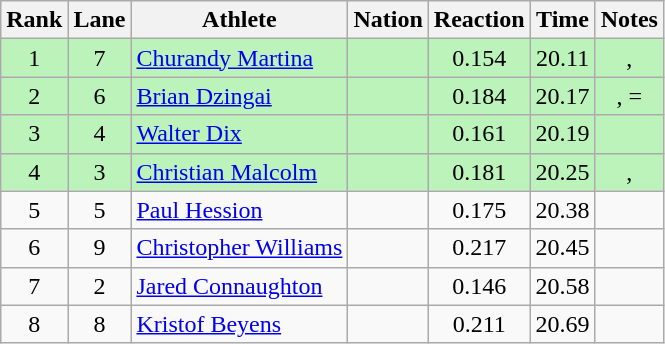<table class="wikitable sortable" style="text-align:center">
<tr>
<th>Rank</th>
<th>Lane</th>
<th>Athlete</th>
<th>Nation</th>
<th>Reaction</th>
<th>Time</th>
<th>Notes</th>
</tr>
<tr bgcolor=bbf3bb>
<td>1</td>
<td>7</td>
<td align=left><a href='#'>Churandy Martina</a></td>
<td align=left></td>
<td>0.154</td>
<td>20.11</td>
<td>, <strong></strong></td>
</tr>
<tr bgcolor=bbf3bb>
<td>2</td>
<td>6</td>
<td align=left><a href='#'>Brian Dzingai</a></td>
<td align=left></td>
<td>0.184</td>
<td>20.17</td>
<td>, =</td>
</tr>
<tr bgcolor=bbf3bb>
<td>3</td>
<td>4</td>
<td align=left><a href='#'>Walter Dix</a></td>
<td align=left></td>
<td>0.161</td>
<td>20.19</td>
<td></td>
</tr>
<tr bgcolor=bbf3bb>
<td>4</td>
<td>3</td>
<td align=left><a href='#'>Christian Malcolm</a></td>
<td align=left></td>
<td>0.181</td>
<td>20.25</td>
<td>, </td>
</tr>
<tr>
<td>5</td>
<td>5</td>
<td align=left><a href='#'>Paul Hession</a></td>
<td align=left></td>
<td>0.175</td>
<td>20.38</td>
<td></td>
</tr>
<tr>
<td>6</td>
<td>9</td>
<td align=left><a href='#'>Christopher Williams</a></td>
<td align=left></td>
<td>0.217</td>
<td>20.45</td>
<td></td>
</tr>
<tr>
<td>7</td>
<td>2</td>
<td align=left><a href='#'>Jared Connaughton</a></td>
<td align=left></td>
<td>0.146</td>
<td>20.58</td>
<td></td>
</tr>
<tr>
<td>8</td>
<td>8</td>
<td align=left><a href='#'>Kristof Beyens</a></td>
<td align=left></td>
<td>0.211</td>
<td>20.69</td>
<td></td>
</tr>
</table>
